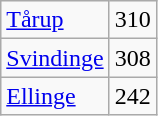<table class="wikitable" style="float:left; margin-right:1em">
<tr>
<td><a href='#'>Tårup</a></td>
<td align="center">310</td>
</tr>
<tr>
<td><a href='#'>Svindinge</a></td>
<td align="center">308</td>
</tr>
<tr>
<td><a href='#'>Ellinge</a></td>
<td align="center">242</td>
</tr>
</table>
